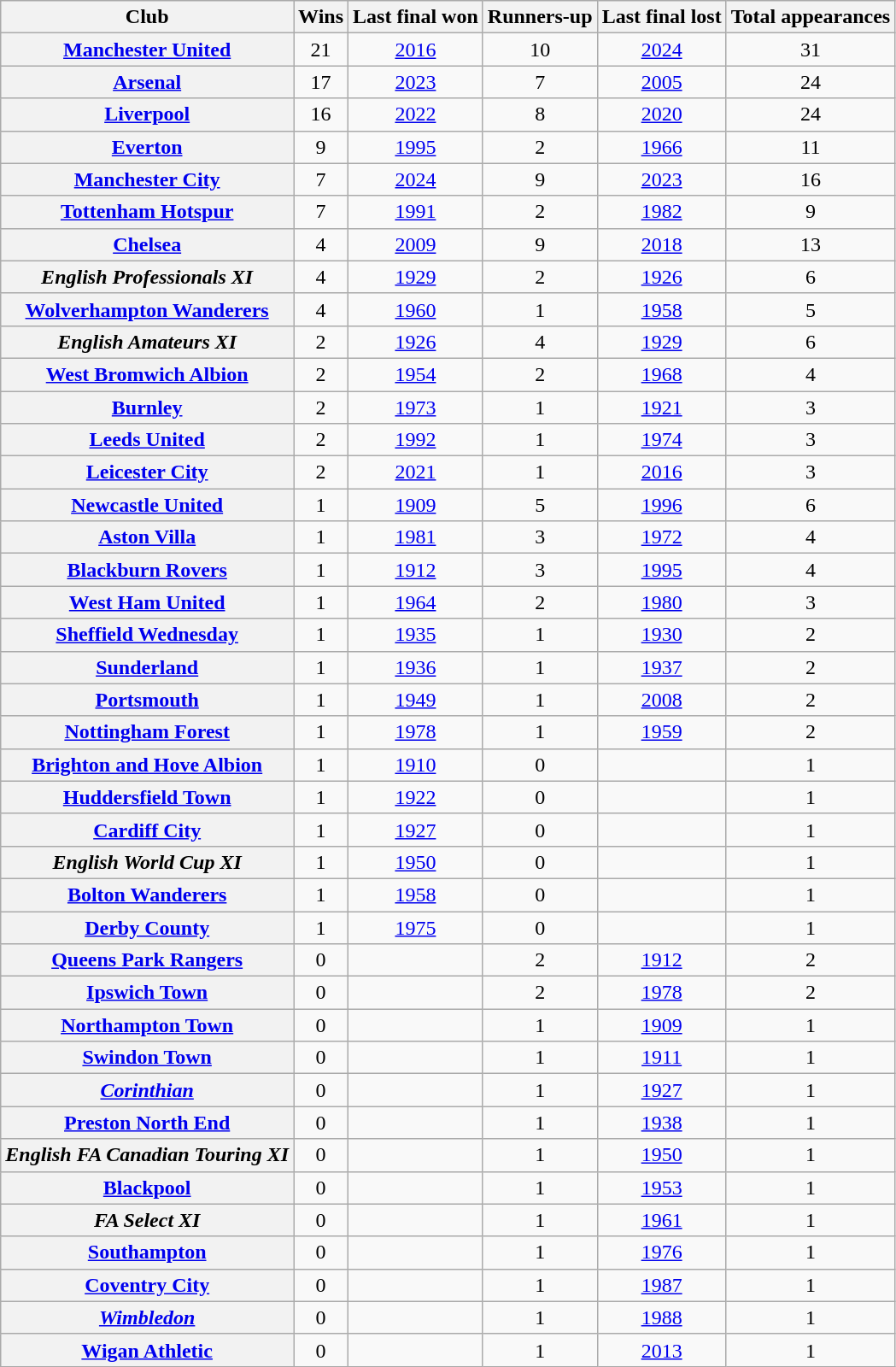<table class="wikitable sortable plainrowheaders" style="text-align:center">
<tr>
<th scope="col">Club</th>
<th scope="col">Wins</th>
<th scope="col">Last final won</th>
<th scope="col">Runners-up</th>
<th scope="col">Last final lost</th>
<th scope="col">Total appearances</th>
</tr>
<tr>
<th scope="row"><a href='#'>Manchester United</a></th>
<td>21</td>
<td><a href='#'>2016</a></td>
<td>10</td>
<td><a href='#'>2024</a></td>
<td>31</td>
</tr>
<tr>
<th scope="row"><a href='#'>Arsenal</a></th>
<td>17</td>
<td><a href='#'>2023</a></td>
<td>7</td>
<td><a href='#'>2005</a></td>
<td>24</td>
</tr>
<tr>
<th scope="row"><a href='#'>Liverpool</a></th>
<td>16</td>
<td><a href='#'>2022</a></td>
<td>8</td>
<td><a href='#'>2020</a></td>
<td>24</td>
</tr>
<tr>
<th scope="row"><a href='#'>Everton</a></th>
<td>9</td>
<td><a href='#'>1995</a></td>
<td>2</td>
<td><a href='#'>1966</a></td>
<td>11</td>
</tr>
<tr>
<th scope="row"><a href='#'>Manchester City</a></th>
<td>7</td>
<td><a href='#'>2024</a></td>
<td>9</td>
<td><a href='#'>2023</a></td>
<td>16</td>
</tr>
<tr>
<th scope="row"><a href='#'>Tottenham Hotspur</a></th>
<td>7</td>
<td><a href='#'>1991</a></td>
<td>2</td>
<td><a href='#'>1982</a></td>
<td>9</td>
</tr>
<tr>
<th scope="row"><a href='#'>Chelsea</a></th>
<td>4</td>
<td><a href='#'>2009</a></td>
<td>9</td>
<td><a href='#'>2018</a></td>
<td>13</td>
</tr>
<tr>
<th scope="row"><em>English Professionals XI</em></th>
<td>4</td>
<td><a href='#'>1929</a></td>
<td>2</td>
<td><a href='#'>1926</a></td>
<td>6</td>
</tr>
<tr>
<th scope="row"><a href='#'>Wolverhampton Wanderers</a></th>
<td>4</td>
<td><a href='#'>1960</a></td>
<td>1</td>
<td><a href='#'>1958</a></td>
<td>5</td>
</tr>
<tr>
<th scope="row"><em>English Amateurs XI</em></th>
<td>2</td>
<td><a href='#'>1926</a></td>
<td>4</td>
<td><a href='#'>1929</a></td>
<td>6</td>
</tr>
<tr>
<th scope="row"><a href='#'>West Bromwich Albion</a></th>
<td>2</td>
<td><a href='#'>1954</a></td>
<td>2</td>
<td><a href='#'>1968</a></td>
<td>4</td>
</tr>
<tr>
<th scope="row"><a href='#'>Burnley</a></th>
<td>2</td>
<td><a href='#'>1973</a></td>
<td>1</td>
<td><a href='#'>1921</a></td>
<td>3</td>
</tr>
<tr>
<th scope="row"><a href='#'>Leeds United</a></th>
<td>2</td>
<td><a href='#'>1992</a></td>
<td>1</td>
<td><a href='#'>1974</a></td>
<td>3</td>
</tr>
<tr>
<th scope="row"><a href='#'>Leicester City</a></th>
<td>2</td>
<td><a href='#'>2021</a></td>
<td>1</td>
<td><a href='#'>2016</a></td>
<td>3</td>
</tr>
<tr>
<th scope="row"><a href='#'>Newcastle United</a></th>
<td>1</td>
<td><a href='#'>1909</a></td>
<td>5</td>
<td><a href='#'>1996</a></td>
<td>6</td>
</tr>
<tr>
<th scope="row"><a href='#'>Aston Villa</a></th>
<td>1</td>
<td><a href='#'>1981</a></td>
<td>3</td>
<td><a href='#'>1972</a></td>
<td>4</td>
</tr>
<tr>
<th scope="row"><a href='#'>Blackburn Rovers</a></th>
<td>1</td>
<td><a href='#'>1912</a></td>
<td>3</td>
<td><a href='#'>1995</a></td>
<td>4</td>
</tr>
<tr>
<th scope="row"><a href='#'>West Ham United</a></th>
<td>1</td>
<td><a href='#'>1964</a></td>
<td>2</td>
<td><a href='#'>1980</a></td>
<td>3</td>
</tr>
<tr>
<th scope="row"><a href='#'>Sheffield Wednesday</a></th>
<td>1</td>
<td><a href='#'>1935</a></td>
<td>1</td>
<td><a href='#'>1930</a></td>
<td>2</td>
</tr>
<tr>
<th scope="row"><a href='#'>Sunderland</a></th>
<td>1</td>
<td><a href='#'>1936</a></td>
<td>1</td>
<td><a href='#'>1937</a></td>
<td>2</td>
</tr>
<tr>
<th scope="row"><a href='#'>Portsmouth</a></th>
<td>1</td>
<td><a href='#'>1949</a></td>
<td>1</td>
<td><a href='#'>2008</a></td>
<td>2</td>
</tr>
<tr>
<th scope="row"><a href='#'>Nottingham Forest</a></th>
<td>1</td>
<td><a href='#'>1978</a></td>
<td>1</td>
<td><a href='#'>1959</a></td>
<td>2</td>
</tr>
<tr>
<th scope="row"><a href='#'>Brighton and Hove Albion</a></th>
<td>1</td>
<td><a href='#'>1910</a></td>
<td>0</td>
<td></td>
<td>1</td>
</tr>
<tr>
<th scope="row"><a href='#'>Huddersfield Town</a></th>
<td>1</td>
<td><a href='#'>1922</a></td>
<td>0</td>
<td></td>
<td>1</td>
</tr>
<tr>
<th scope="row"><a href='#'>Cardiff City</a></th>
<td>1</td>
<td><a href='#'>1927</a></td>
<td>0</td>
<td></td>
<td>1</td>
</tr>
<tr>
<th scope="row"><em>English World Cup XI</em></th>
<td>1</td>
<td><a href='#'>1950</a></td>
<td>0</td>
<td></td>
<td>1</td>
</tr>
<tr>
<th scope="row"><a href='#'>Bolton Wanderers</a></th>
<td>1</td>
<td><a href='#'>1958</a></td>
<td>0</td>
<td></td>
<td>1</td>
</tr>
<tr>
<th scope="row"><a href='#'>Derby County</a></th>
<td>1</td>
<td><a href='#'>1975</a></td>
<td>0</td>
<td></td>
<td>1</td>
</tr>
<tr>
<th scope="row"><a href='#'>Queens Park Rangers</a></th>
<td>0</td>
<td></td>
<td>2</td>
<td><a href='#'>1912</a></td>
<td>2</td>
</tr>
<tr>
<th scope="row"><a href='#'>Ipswich Town</a></th>
<td>0</td>
<td></td>
<td>2</td>
<td><a href='#'>1978</a></td>
<td>2</td>
</tr>
<tr>
<th scope="row"><a href='#'>Northampton Town</a></th>
<td>0</td>
<td></td>
<td>1</td>
<td><a href='#'>1909</a></td>
<td>1</td>
</tr>
<tr>
<th scope="row"><a href='#'>Swindon Town</a></th>
<td>0</td>
<td></td>
<td>1</td>
<td><a href='#'>1911</a></td>
<td>1</td>
</tr>
<tr>
<th scope="row"><em><a href='#'>Corinthian</a></em></th>
<td>0</td>
<td></td>
<td>1</td>
<td><a href='#'>1927</a></td>
<td>1</td>
</tr>
<tr>
<th scope="row"><a href='#'>Preston North End</a></th>
<td>0</td>
<td></td>
<td>1</td>
<td><a href='#'>1938</a></td>
<td>1</td>
</tr>
<tr>
<th scope="row"><em>English FA Canadian Touring XI</em></th>
<td>0</td>
<td></td>
<td>1</td>
<td><a href='#'>1950</a></td>
<td>1</td>
</tr>
<tr>
<th scope="row"><a href='#'>Blackpool</a></th>
<td>0</td>
<td></td>
<td>1</td>
<td><a href='#'>1953</a></td>
<td>1</td>
</tr>
<tr>
<th scope="row"><em>FA Select XI</em></th>
<td>0</td>
<td></td>
<td>1</td>
<td><a href='#'>1961</a></td>
<td>1</td>
</tr>
<tr>
<th scope="row"><a href='#'>Southampton</a></th>
<td>0</td>
<td></td>
<td>1</td>
<td><a href='#'>1976</a></td>
<td>1</td>
</tr>
<tr>
<th scope="row"><a href='#'>Coventry City</a></th>
<td>0</td>
<td></td>
<td>1</td>
<td><a href='#'>1987</a></td>
<td>1</td>
</tr>
<tr>
<th scope="row"><em><a href='#'>Wimbledon</a></em></th>
<td>0</td>
<td></td>
<td>1</td>
<td><a href='#'>1988</a></td>
<td>1</td>
</tr>
<tr>
<th scope="row"><a href='#'>Wigan Athletic</a></th>
<td>0</td>
<td></td>
<td>1</td>
<td><a href='#'>2013</a></td>
<td>1</td>
</tr>
</table>
